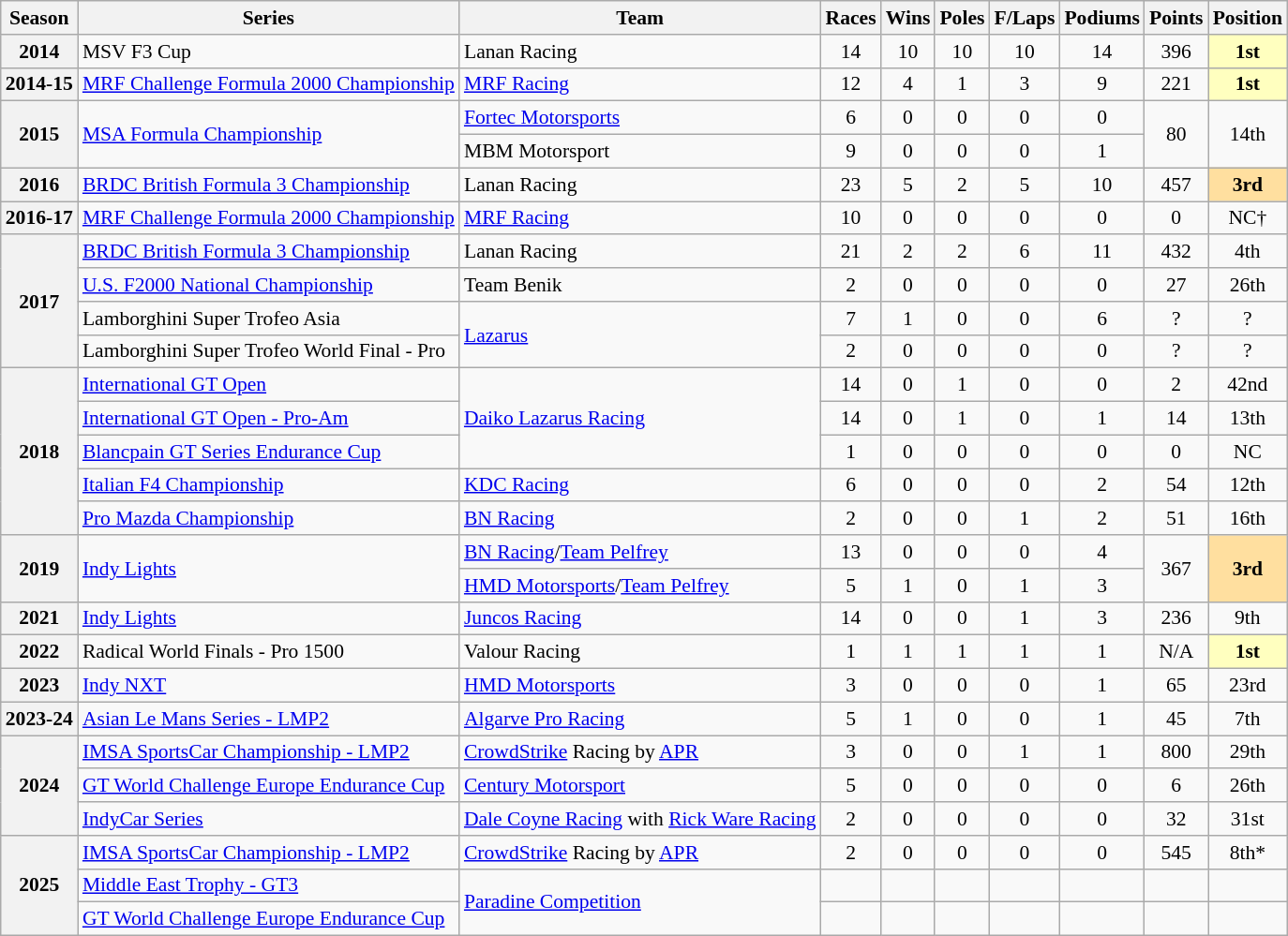<table class="wikitable" style="font-size: 90%; text-align:center">
<tr>
<th>Season</th>
<th>Series</th>
<th>Team</th>
<th>Races</th>
<th>Wins</th>
<th>Poles</th>
<th>F/Laps</th>
<th>Podiums</th>
<th>Points</th>
<th>Position</th>
</tr>
<tr>
<th>2014</th>
<td align=left>MSV F3 Cup</td>
<td align=left>Lanan Racing</td>
<td>14</td>
<td>10</td>
<td>10</td>
<td>10</td>
<td>14</td>
<td>396</td>
<td style="background:#FFFFBF;"><strong>1st</strong></td>
</tr>
<tr>
<th nowrap>2014-15</th>
<td align=left nowrap><a href='#'>MRF Challenge Formula 2000 Championship</a></td>
<td align=left><a href='#'>MRF Racing</a></td>
<td>12</td>
<td>4</td>
<td>1</td>
<td>3</td>
<td>9</td>
<td>221</td>
<td style="background:#FFFFBF;"><strong>1st</strong></td>
</tr>
<tr>
<th rowspan="2">2015</th>
<td rowspan="2" align="left"><a href='#'>MSA Formula Championship</a></td>
<td align=left><a href='#'>Fortec Motorsports</a></td>
<td>6</td>
<td>0</td>
<td>0</td>
<td>0</td>
<td>0</td>
<td rowspan="2">80</td>
<td rowspan="2">14th</td>
</tr>
<tr>
<td align=left>MBM Motorsport</td>
<td>9</td>
<td>0</td>
<td>0</td>
<td>0</td>
<td>1</td>
</tr>
<tr>
<th>2016</th>
<td align=left><a href='#'>BRDC British Formula 3 Championship</a></td>
<td align=left>Lanan Racing</td>
<td>23</td>
<td>5</td>
<td>2</td>
<td>5</td>
<td>10</td>
<td>457</td>
<td style="background:#FFDF9F;"><strong>3rd</strong></td>
</tr>
<tr>
<th>2016-17</th>
<td align=left><a href='#'>MRF Challenge Formula 2000 Championship</a></td>
<td align=left><a href='#'>MRF Racing</a></td>
<td>10</td>
<td>0</td>
<td>0</td>
<td>0</td>
<td>0</td>
<td>0</td>
<td>NC†</td>
</tr>
<tr>
<th rowspan="4">2017</th>
<td align=left><a href='#'>BRDC British Formula 3 Championship</a></td>
<td align=left>Lanan Racing</td>
<td>21</td>
<td>2</td>
<td>2</td>
<td>6</td>
<td>11</td>
<td>432</td>
<td>4th</td>
</tr>
<tr>
<td align=left><a href='#'>U.S. F2000 National Championship</a></td>
<td align=left>Team Benik</td>
<td>2</td>
<td>0</td>
<td>0</td>
<td>0</td>
<td>0</td>
<td>27</td>
<td>26th</td>
</tr>
<tr>
<td align=left>Lamborghini Super Trofeo Asia</td>
<td rowspan="2" align=left><a href='#'>Lazarus</a></td>
<td>7</td>
<td>1</td>
<td>0</td>
<td>0</td>
<td>6</td>
<td>?</td>
<td>?</td>
</tr>
<tr>
<td align=left>Lamborghini Super Trofeo World Final - Pro</td>
<td>2</td>
<td>0</td>
<td>0</td>
<td>0</td>
<td>0</td>
<td>?</td>
<td>?</td>
</tr>
<tr>
<th rowspan=5>2018</th>
<td align=left><a href='#'>International GT Open</a></td>
<td align=left rowspan=3><a href='#'>Daiko Lazarus Racing</a></td>
<td>14</td>
<td>0</td>
<td>1</td>
<td>0</td>
<td>0</td>
<td>2</td>
<td>42nd</td>
</tr>
<tr>
<td align=left><a href='#'>International GT Open - Pro-Am</a></td>
<td>14</td>
<td>0</td>
<td>1</td>
<td>0</td>
<td>1</td>
<td>14</td>
<td>13th</td>
</tr>
<tr>
<td align=left><a href='#'>Blancpain GT Series Endurance Cup</a></td>
<td>1</td>
<td>0</td>
<td>0</td>
<td>0</td>
<td>0</td>
<td>0</td>
<td>NC</td>
</tr>
<tr>
<td align=left><a href='#'>Italian F4 Championship</a></td>
<td align=left><a href='#'>KDC Racing</a></td>
<td>6</td>
<td>0</td>
<td>0</td>
<td>0</td>
<td>2</td>
<td>54</td>
<td>12th</td>
</tr>
<tr>
<td align=left><a href='#'>Pro Mazda Championship</a></td>
<td align=left><a href='#'>BN Racing</a></td>
<td>2</td>
<td>0</td>
<td>0</td>
<td>1</td>
<td>2</td>
<td>51</td>
<td>16th</td>
</tr>
<tr>
<th rowspan=2>2019</th>
<td align=left rowspan=2><a href='#'>Indy Lights</a></td>
<td align=left><a href='#'>BN Racing</a>/<a href='#'>Team Pelfrey</a></td>
<td>13</td>
<td>0</td>
<td>0</td>
<td>0</td>
<td>4</td>
<td rowspan=2>367</td>
<td rowspan=2 style="background:#FFDF9F;"><strong>3rd</strong></td>
</tr>
<tr>
<td align=left><a href='#'>HMD Motorsports</a>/<a href='#'>Team Pelfrey</a></td>
<td>5</td>
<td>1</td>
<td>0</td>
<td>1</td>
<td>3</td>
</tr>
<tr>
<th>2021</th>
<td align=left><a href='#'>Indy Lights</a></td>
<td align=left><a href='#'>Juncos Racing</a></td>
<td>14</td>
<td>0</td>
<td>0</td>
<td>1</td>
<td>3</td>
<td>236</td>
<td>9th</td>
</tr>
<tr>
<th>2022</th>
<td align=left>Radical World Finals - Pro 1500</td>
<td align=left>Valour Racing</td>
<td>1</td>
<td>1</td>
<td>1</td>
<td>1</td>
<td>1</td>
<td>N/A</td>
<td style="background:#FFFFBF;"><strong>1st</strong></td>
</tr>
<tr>
<th>2023</th>
<td align=left><a href='#'>Indy NXT</a></td>
<td align=left><a href='#'>HMD Motorsports</a></td>
<td>3</td>
<td>0</td>
<td>0</td>
<td>0</td>
<td>1</td>
<td>65</td>
<td>23rd</td>
</tr>
<tr>
<th>2023-24</th>
<td align=left><a href='#'>Asian Le Mans Series - LMP2</a></td>
<td align=left><a href='#'>Algarve Pro Racing</a></td>
<td>5</td>
<td>1</td>
<td>0</td>
<td>0</td>
<td>1</td>
<td>45</td>
<td>7th</td>
</tr>
<tr>
<th rowspan="3">2024</th>
<td align=left><a href='#'>IMSA SportsCar Championship - LMP2</a></td>
<td align=left><a href='#'>CrowdStrike</a> Racing by <a href='#'>APR</a></td>
<td>3</td>
<td>0</td>
<td>0</td>
<td>1</td>
<td>1</td>
<td>800</td>
<td>29th</td>
</tr>
<tr>
<td align=left><a href='#'>GT World Challenge Europe Endurance Cup</a></td>
<td align=left><a href='#'>Century Motorsport</a></td>
<td>5</td>
<td>0</td>
<td>0</td>
<td>0</td>
<td>0</td>
<td>6</td>
<td>26th</td>
</tr>
<tr>
<td align=left><a href='#'>IndyCar Series</a></td>
<td align=left nowrap><a href='#'>Dale Coyne Racing</a> with <a href='#'>Rick Ware Racing</a></td>
<td>2</td>
<td>0</td>
<td>0</td>
<td>0</td>
<td>0</td>
<td>32</td>
<td>31st</td>
</tr>
<tr>
<th rowspan="3">2025</th>
<td align=left><a href='#'>IMSA SportsCar Championship - LMP2</a></td>
<td align=left><a href='#'>CrowdStrike</a> Racing by <a href='#'>APR</a></td>
<td>2</td>
<td>0</td>
<td>0</td>
<td>0</td>
<td>0</td>
<td>545</td>
<td>8th*</td>
</tr>
<tr>
<td align=left><a href='#'>Middle East Trophy - GT3</a></td>
<td rowspan="2" align="left"><a href='#'>Paradine Competition</a></td>
<td></td>
<td></td>
<td></td>
<td></td>
<td></td>
<td></td>
<td></td>
</tr>
<tr>
<td align=left><a href='#'>GT World Challenge Europe Endurance Cup</a></td>
<td></td>
<td></td>
<td></td>
<td></td>
<td></td>
<td></td>
<td></td>
</tr>
</table>
